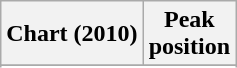<table class="wikitable sortable plainrowheaders" style="text-align:center">
<tr>
<th>Chart (2010)</th>
<th>Peak<br>position</th>
</tr>
<tr>
</tr>
<tr>
</tr>
<tr>
</tr>
<tr>
</tr>
<tr>
</tr>
<tr>
</tr>
<tr>
</tr>
<tr>
</tr>
<tr>
</tr>
<tr>
</tr>
</table>
